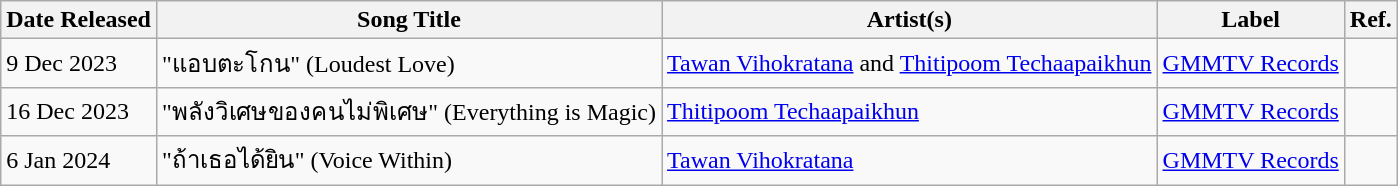<table class="wikitable mw-collapsible">
<tr>
<th>Date Released</th>
<th>Song Title</th>
<th>Artist(s)</th>
<th>Label</th>
<th>Ref.</th>
</tr>
<tr>
<td>9 Dec 2023</td>
<td>"แอบตะโกน" (Loudest Love)</td>
<td><a href='#'>Tawan Vihokratana</a> and <a href='#'>Thitipoom Techaapaikhun</a></td>
<td><a href='#'>GMMTV Records</a></td>
<td></td>
</tr>
<tr>
<td>16 Dec 2023</td>
<td>"พลังวิเศษของคนไม่พิเศษ" (Everything is Magic)</td>
<td><a href='#'>Thitipoom Techaapaikhun</a></td>
<td><a href='#'>GMMTV Records</a></td>
<td></td>
</tr>
<tr>
<td>6 Jan 2024</td>
<td>"ถ้าเธอได้ยิน" (Voice Within)</td>
<td><a href='#'>Tawan Vihokratana</a></td>
<td><a href='#'>GMMTV Records</a></td>
<td></td>
</tr>
</table>
